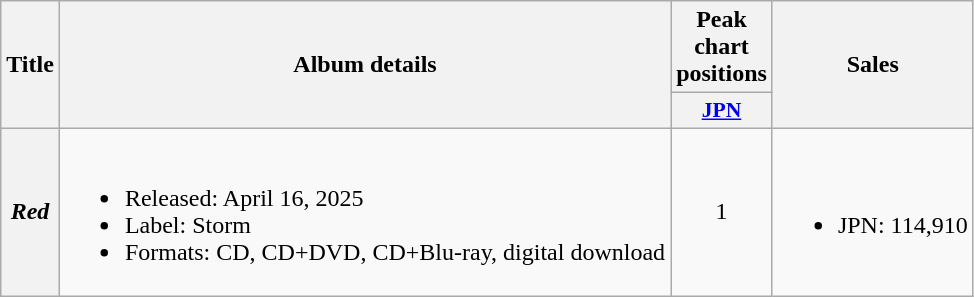<table class="wikitable plainrowheaders">
<tr>
<th scope="col" rowspan="2">Title</th>
<th scope="col" rowspan="2">Album details</th>
<th scope="col" colspan="1">Peak chart positions</th>
<th scope="col" rowspan="2">Sales</th>
</tr>
<tr>
<th scope="col" style="width:3em;font-size:90%"><a href='#'>JPN</a><br></th>
</tr>
<tr>
<th scope="row"><em>Red</em></th>
<td><br><ul><li>Released: April 16, 2025</li><li>Label: Storm</li><li>Formats: CD, CD+DVD, CD+Blu-ray, digital download</li></ul></td>
<td align="center">1</td>
<td><br><ul><li>JPN: 114,910</li></ul></td>
</tr>
</table>
